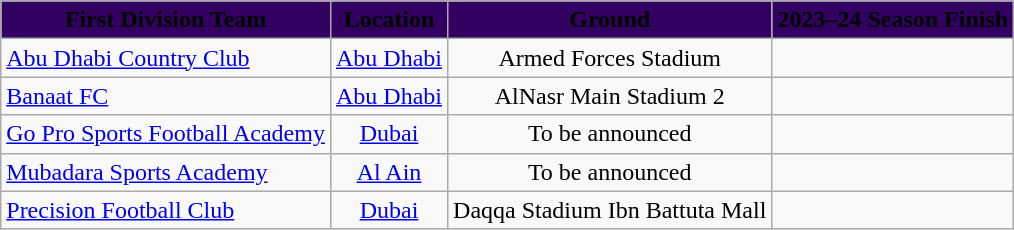<table class="wikitable sortable">
<tr>
<th style="background-color:#320061;"><span>First Division Team</span></th>
<th style="background-color:#320061;"><span>Location</span></th>
<th style="background-color:#320061;"><span>Ground</span></th>
<th style="background-color:#320061;"><span>2023–24</span> <span>Season Finish</span></th>
</tr>
<tr>
<td><a href='#'>Abu Dhabi Country Club</a></td>
<td style="text-align:center"><a href='#'>Abu Dhabi</a></td>
<td style="text-align:center">Armed Forces Stadium</td>
<td style="text-align:center"></td>
</tr>
<tr>
<td><a href='#'>Banaat FC</a></td>
<td style="text-align:center"><a href='#'>Abu Dhabi</a></td>
<td style="text-align:center">AlNasr Main Stadium 2</td>
<td style="text-align:center"></td>
</tr>
<tr>
<td><a href='#'>Go Pro Sports Football Academy</a></td>
<td style="text-align:center"><a href='#'>Dubai</a></td>
<td style="text-align:center">To be announced</td>
<td style="text-align:center"></td>
</tr>
<tr>
<td><a href='#'>Mubadara Sports Academy</a></td>
<td style="text-align:center"><a href='#'>Al Ain</a></td>
<td style="text-align:center">To be announced</td>
<td style="text-align:center"></td>
</tr>
<tr>
<td><a href='#'>Precision Football Club</a></td>
<td style="text-align:center"><a href='#'>Dubai</a></td>
<td style="text-align:center">Daqqa Stadium Ibn Battuta Mall</td>
<td style="text-align:center"></td>
</tr>
</table>
